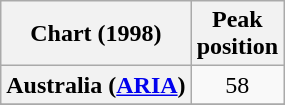<table class="wikitable sortable plainrowheaders">
<tr>
<th>Chart (1998)</th>
<th>Peak<br>position</th>
</tr>
<tr>
<th scope="row">Australia (<a href='#'>ARIA</a>)</th>
<td style="text-align:center;">58</td>
</tr>
<tr>
</tr>
<tr>
</tr>
</table>
